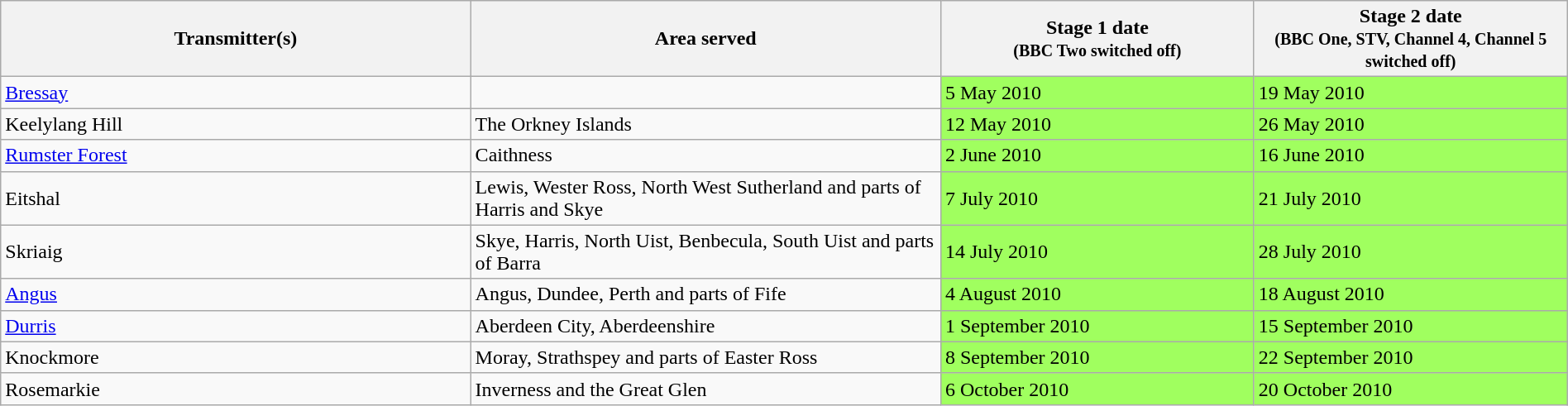<table class="wikitable" width=100%>
<tr>
<th width="30%">Transmitter(s)</th>
<th width="30%">Area served</th>
<th width="20%">Stage 1 date<br> <small>(BBC Two switched off)</small></th>
<th width="20%">Stage 2 date<br> <small>(BBC One, STV, Channel 4, Channel 5 switched off)</small></th>
</tr>
<tr>
<td><a href='#'>Bressay</a></td>
<td></td>
<td bgcolor=#A0FF5F>5 May 2010</td>
<td bgcolor=#A0FF5F>19 May 2010</td>
</tr>
<tr>
<td>Keelylang Hill</td>
<td>The Orkney Islands</td>
<td bgcolor=#A0FF5F>12 May 2010</td>
<td bgcolor=#A0FF5F>26 May 2010</td>
</tr>
<tr>
<td><a href='#'>Rumster Forest</a></td>
<td>Caithness</td>
<td bgcolor=#A0FF5F>2 June 2010</td>
<td bgcolor=#A0FF5F>16 June 2010</td>
</tr>
<tr>
<td>Eitshal</td>
<td>Lewis, Wester Ross, North West Sutherland and parts of Harris and Skye</td>
<td bgcolor=#A0FF5F>7 July 2010</td>
<td bgcolor=#A0FF5F>21 July 2010</td>
</tr>
<tr>
<td>Skriaig</td>
<td>Skye, Harris, North Uist, Benbecula, South Uist and parts of Barra</td>
<td bgcolor=#A0FF5F>14 July 2010</td>
<td bgcolor=#A0FF5F>28 July 2010</td>
</tr>
<tr>
<td><a href='#'>Angus</a></td>
<td>Angus, Dundee, Perth and parts of Fife</td>
<td bgcolor=#A0FF5F>4 August 2010</td>
<td bgcolor=#A0FF5F>18 August 2010</td>
</tr>
<tr>
<td><a href='#'>Durris</a></td>
<td>Aberdeen City, Aberdeenshire</td>
<td bgcolor=#A0FF5F>1 September 2010</td>
<td bgcolor=#A0FF5F>15 September 2010</td>
</tr>
<tr>
<td>Knockmore</td>
<td>Moray, Strathspey and parts of Easter Ross</td>
<td bgcolor=#A0FF5F>8 September 2010</td>
<td bgcolor=#A0FF5F>22 September 2010</td>
</tr>
<tr>
<td>Rosemarkie</td>
<td>Inverness and the Great Glen</td>
<td bgcolor=#A0FF5F>6 October 2010</td>
<td bgcolor=#A0FF5F>20 October 2010</td>
</tr>
</table>
